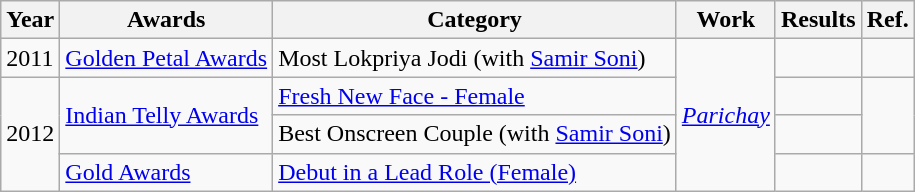<table class="wikitable">
<tr>
<th>Year</th>
<th>Awards</th>
<th>Category</th>
<th>Work</th>
<th>Results</th>
<th>Ref.</th>
</tr>
<tr>
<td>2011</td>
<td><a href='#'>Golden Petal Awards</a></td>
<td>Most Lokpriya Jodi (with <a href='#'>Samir Soni</a>)</td>
<td rowspan="4"><em><a href='#'>Parichay</a></em></td>
<td></td>
<td></td>
</tr>
<tr>
<td rowspan="3">2012</td>
<td rowspan="2"><a href='#'>Indian Telly Awards</a></td>
<td><a href='#'>Fresh New Face - Female</a></td>
<td></td>
<td rowspan="2"></td>
</tr>
<tr>
<td>Best Onscreen Couple (with <a href='#'>Samir Soni</a>)</td>
<td></td>
</tr>
<tr>
<td><a href='#'>Gold Awards</a></td>
<td><a href='#'>Debut in a Lead Role (Female)</a></td>
<td></td>
<td></td>
</tr>
</table>
